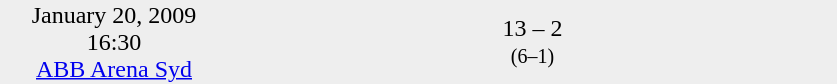<table style="background:#eee;" cellspacing="0">
<tr style="text-align:center;">
<td width=150>January 20, 2009<br>16:30<br><a href='#'>ABB Arena Syd</a></td>
<td style="width:150px; text-align:right;"></td>
<td width=100>13 – 2<br><small>(6–1)</small></td>
<td style="width:150px; text-align:left;"></td>
</tr>
</table>
